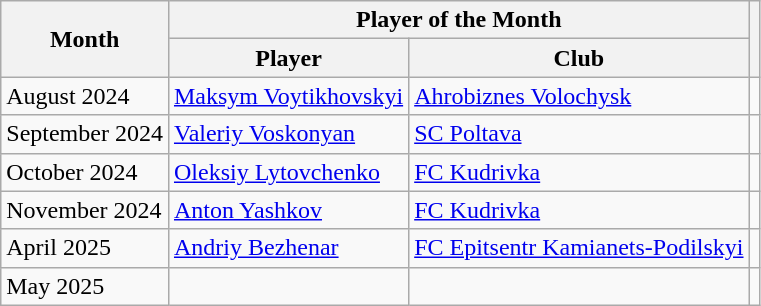<table class="wikitable">
<tr>
<th rowspan="2">Month</th>
<th colspan="2">Player of the Month</th>
<th rowspan="2"></th>
</tr>
<tr>
<th>Player</th>
<th>Club</th>
</tr>
<tr>
<td>August 2024</td>
<td> <a href='#'>Maksym Voytikhovskyi</a></td>
<td><a href='#'>Ahrobiznes Volochysk</a></td>
<td align=center></td>
</tr>
<tr>
<td>September 2024</td>
<td> <a href='#'>Valeriy Voskonyan</a></td>
<td><a href='#'>SC Poltava</a></td>
<td align=center></td>
</tr>
<tr>
<td>October 2024</td>
<td> <a href='#'>Oleksiy Lytovchenko</a></td>
<td><a href='#'>FC Kudrivka</a></td>
<td align=center></td>
</tr>
<tr>
<td>November 2024</td>
<td> <a href='#'>Anton Yashkov</a></td>
<td><a href='#'>FC Kudrivka</a></td>
<td align=center></td>
</tr>
<tr>
<td>April 2025</td>
<td> <a href='#'>Andriy Bezhenar</a></td>
<td><a href='#'>FC Epitsentr Kamianets-Podilskyi</a></td>
<td align=center></td>
</tr>
<tr>
<td>May 2025</td>
<td></td>
<td></td>
<td align=center></td>
</tr>
</table>
